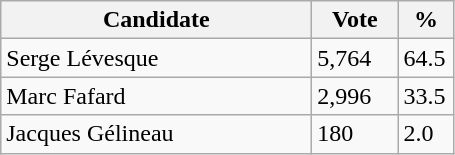<table class="wikitable">
<tr>
<th bgcolor="#DDDDFF" width="200px">Candidate</th>
<th bgcolor="#DDDDFF" width="50px">Vote</th>
<th bgcolor="#DDDDFF" width="30px">%</th>
</tr>
<tr>
<td>Serge Lévesque</td>
<td>5,764</td>
<td>64.5</td>
</tr>
<tr>
<td>Marc Fafard</td>
<td>2,996</td>
<td>33.5</td>
</tr>
<tr>
<td>Jacques Gélineau</td>
<td>180</td>
<td>2.0</td>
</tr>
</table>
